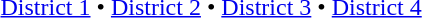<table id=toc class=toc summary=Contents>
<tr>
<td align=center><br><a href='#'>District 1</a> • <a href='#'>District 2</a> • <a href='#'>District 3</a> • <a href='#'>District 4</a></td>
</tr>
</table>
